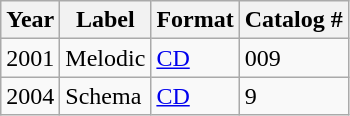<table class="wikitable" border=1>
<tr>
<th>Year</th>
<th>Label</th>
<th>Format</th>
<th>Catalog #</th>
</tr>
<tr>
<td>2001</td>
<td>Melodic</td>
<td><a href='#'>CD</a></td>
<td>009</td>
</tr>
<tr>
<td>2004</td>
<td>Schema</td>
<td><a href='#'>CD</a></td>
<td>9</td>
</tr>
</table>
